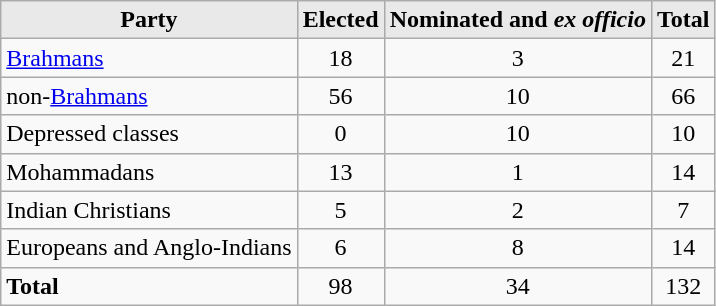<table class="wikitable">
<tr>
<th style="background-color:#E9E9E9" align=left valign=top>Party</th>
<th style="background-color:#E9E9E9" align=right>Elected</th>
<th style="background-color:#E9E9E9" align=right>Nominated and <em>ex officio</em></th>
<th style="background-color:#E9E9E9" align=right>Total</th>
</tr>
<tr>
<td align=left><a href='#'>Brahmans</a></td>
<td align=center>18</td>
<td align=center>3</td>
<td align=center>21</td>
</tr>
<tr>
<td align=left>non-<a href='#'>Brahmans</a></td>
<td align=center>56</td>
<td align=center>10</td>
<td align=center>66</td>
</tr>
<tr>
<td align=left>Depressed classes</td>
<td align=center>0</td>
<td align=center>10</td>
<td align=center>10</td>
</tr>
<tr>
<td align=left>Mohammadans</td>
<td align=center>13</td>
<td align=center>1</td>
<td align=center>14</td>
</tr>
<tr>
<td align=left>Indian Christians</td>
<td align=center>5</td>
<td align=center>2</td>
<td align=center>7</td>
</tr>
<tr>
<td align=left>Europeans and Anglo-Indians</td>
<td align=center>6</td>
<td align=center>8</td>
<td align=center>14</td>
</tr>
<tr>
<td align=left><strong>Total</strong></td>
<td align=center>98</td>
<td align=center>34</td>
<td align=center>132</td>
</tr>
</table>
